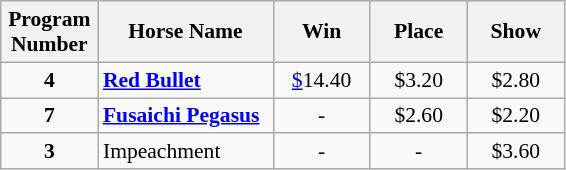<table class="wikitable sortable" style="font-size:90%">
<tr>
<th width="58px">Program <br> Number</th>
<th width="110px">Horse Name <br></th>
<th width="58px">Win <br></th>
<th width="58px">Place <br></th>
<th width="58px">Show <br></th>
</tr>
<tr>
<td align=center><strong>4</strong></td>
<td><strong><a href='#'>Red Bullet</a></strong></td>
<td align=center><a href='#'>$</a>14.40</td>
<td align=center>$3.20</td>
<td align=center>$2.80</td>
</tr>
<tr>
<td align=center><strong>7</strong></td>
<td><strong><a href='#'>Fusaichi Pegasus</a></strong></td>
<td align=center>-</td>
<td align=center>$2.60</td>
<td align=center>$2.20</td>
</tr>
<tr>
<td align=center><strong>3</strong></td>
<td>Impeachment</td>
<td align=center>-</td>
<td align=center>-</td>
<td align=center>$3.60</td>
</tr>
</table>
